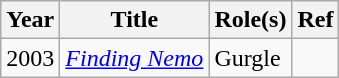<table class="wikitable plainrowheaders sortable">
<tr>
<th scope="col">Year</th>
<th scope="col">Title</th>
<th scope="col">Role(s)</th>
<th scope="col" class="unsortable">Ref</th>
</tr>
<tr>
<td>2003</td>
<td><em><a href='#'>Finding Nemo</a></em></td>
<td>Gurgle</td>
<td></td>
</tr>
</table>
